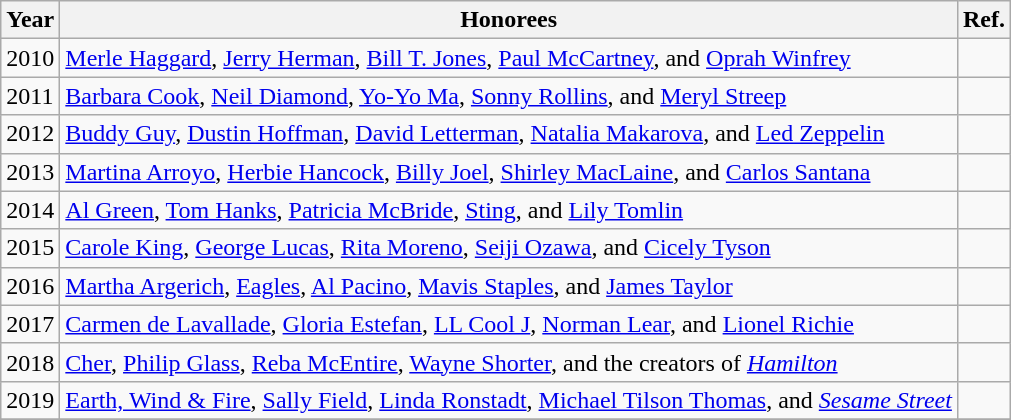<table class="wikitable">
<tr>
<th>Year</th>
<th>Honorees</th>
<th>Ref.</th>
</tr>
<tr>
<td>2010</td>
<td><a href='#'>Merle Haggard</a>, <a href='#'>Jerry Herman</a>, <a href='#'>Bill T. Jones</a>, <a href='#'>Paul McCartney</a>, and <a href='#'>Oprah Winfrey</a></td>
<td></td>
</tr>
<tr>
<td>2011</td>
<td><a href='#'>Barbara Cook</a>, <a href='#'>Neil Diamond</a>, <a href='#'>Yo-Yo Ma</a>, <a href='#'>Sonny Rollins</a>, and <a href='#'>Meryl Streep</a></td>
<td></td>
</tr>
<tr>
<td>2012</td>
<td><a href='#'>Buddy Guy</a>, <a href='#'>Dustin Hoffman</a>, <a href='#'>David Letterman</a>, <a href='#'>Natalia Makarova</a>, and <a href='#'>Led Zeppelin</a></td>
<td></td>
</tr>
<tr>
<td>2013</td>
<td><a href='#'>Martina Arroyo</a>, <a href='#'>Herbie Hancock</a>, <a href='#'>Billy Joel</a>, <a href='#'>Shirley MacLaine</a>, and <a href='#'>Carlos Santana</a></td>
<td></td>
</tr>
<tr>
<td>2014</td>
<td><a href='#'>Al Green</a>, <a href='#'>Tom Hanks</a>, <a href='#'>Patricia McBride</a>, <a href='#'>Sting</a>, and <a href='#'>Lily Tomlin</a></td>
<td></td>
</tr>
<tr>
<td>2015</td>
<td><a href='#'>Carole King</a>, <a href='#'>George Lucas</a>, <a href='#'>Rita Moreno</a>, <a href='#'>Seiji Ozawa</a>, and <a href='#'>Cicely Tyson</a></td>
<td></td>
</tr>
<tr>
<td>2016</td>
<td><a href='#'>Martha Argerich</a>, <a href='#'>Eagles</a>, <a href='#'>Al Pacino</a>, <a href='#'>Mavis Staples</a>, and <a href='#'>James Taylor</a></td>
<td></td>
</tr>
<tr>
<td>2017</td>
<td><a href='#'>Carmen de Lavallade</a>, <a href='#'>Gloria Estefan</a>, <a href='#'>LL Cool J</a>, <a href='#'>Norman Lear</a>, and <a href='#'>Lionel Richie</a></td>
<td></td>
</tr>
<tr>
<td>2018</td>
<td><a href='#'>Cher</a>, <a href='#'>Philip Glass</a>, <a href='#'>Reba McEntire</a>, <a href='#'>Wayne Shorter</a>, and the creators of <em><a href='#'>Hamilton</a></em></td>
<td></td>
</tr>
<tr>
<td>2019</td>
<td><a href='#'>Earth, Wind & Fire</a>, <a href='#'>Sally Field</a>, <a href='#'>Linda Ronstadt</a>, <a href='#'>Michael Tilson Thomas</a>, and <em><a href='#'>Sesame Street</a></em></td>
<td></td>
</tr>
<tr>
</tr>
</table>
